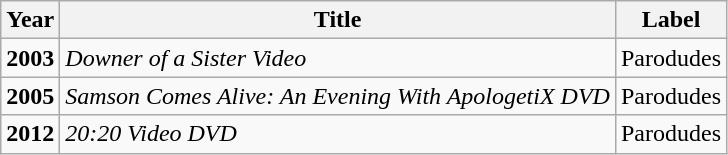<table class="wikitable">
<tr>
<th>Year</th>
<th>Title</th>
<th>Label</th>
</tr>
<tr>
<td><strong>2003</strong></td>
<td><em>Downer of a Sister Video</em></td>
<td>Parodudes</td>
</tr>
<tr>
<td><strong>2005</strong></td>
<td><em>Samson Comes Alive: An Evening With ApologetiX DVD</em></td>
<td>Parodudes</td>
</tr>
<tr>
<td><strong>2012</strong></td>
<td><em>20:20 Video DVD</em></td>
<td>Parodudes</td>
</tr>
</table>
